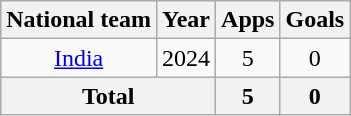<table class="wikitable" style="text-align: center;">
<tr>
<th>National team</th>
<th>Year</th>
<th>Apps</th>
<th>Goals</th>
</tr>
<tr>
<td rowspan="1"><a href='#'>India</a></td>
<td>2024</td>
<td>5</td>
<td>0</td>
</tr>
<tr>
<th colspan="2">Total</th>
<th>5</th>
<th>0</th>
</tr>
</table>
